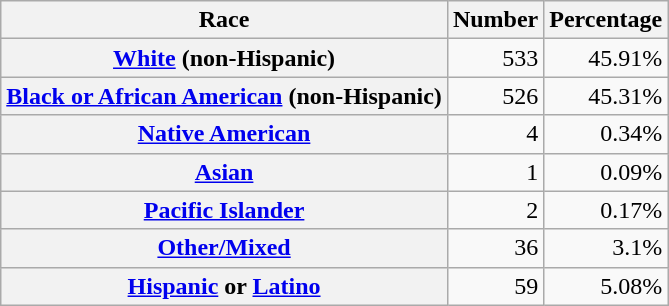<table class="wikitable" style="text-align:right">
<tr>
<th scope="col">Race</th>
<th scope="col">Number</th>
<th scope="col">Percentage</th>
</tr>
<tr>
<th scope="row"><a href='#'>White</a> (non-Hispanic)</th>
<td>533</td>
<td>45.91%</td>
</tr>
<tr>
<th scope="row"><a href='#'>Black or African American</a> (non-Hispanic)</th>
<td>526</td>
<td>45.31%</td>
</tr>
<tr>
<th scope="row"><a href='#'>Native American</a></th>
<td>4</td>
<td>0.34%</td>
</tr>
<tr>
<th scope="row"><a href='#'>Asian</a></th>
<td>1</td>
<td>0.09%</td>
</tr>
<tr>
<th scope="row"><a href='#'>Pacific Islander</a></th>
<td>2</td>
<td>0.17%</td>
</tr>
<tr>
<th scope="row"><a href='#'>Other/Mixed</a></th>
<td>36</td>
<td>3.1%</td>
</tr>
<tr>
<th scope="row"><a href='#'>Hispanic</a> or <a href='#'>Latino</a></th>
<td>59</td>
<td>5.08%</td>
</tr>
</table>
